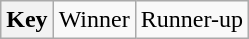<table class="wikitable">
<tr>
<th>Key</th>
<td> Winner</td>
<td> Runner-up</td>
</tr>
</table>
